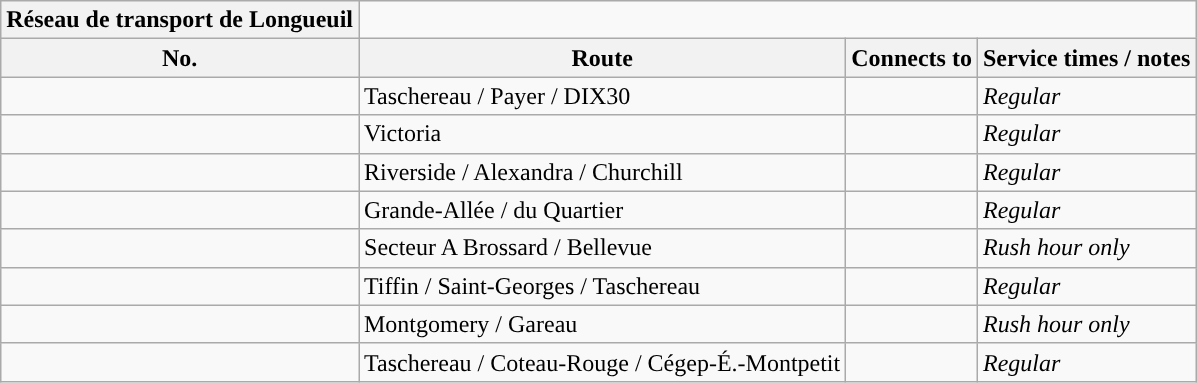<table class="wikitable">
<tr>
<th style="background: #">Réseau de transport de Longueuil</th>
</tr>
<tr>
<th>No.</th>
<th>Route</th>
<th>Connects to</th>
<th>Service times / notes</th>
</tr>
<tr>
<td> </td>
<td>Taschereau / Payer / DIX30</td>
<td> <br> </td>
<td><em>Regular</em></td>
</tr>
<tr>
<td> </td>
<td>Victoria</td>
<td> <br> </td>
<td><em>Regular</em></td>
</tr>
<tr>
<td> </td>
<td>Riverside / Alexandra / Churchill</td>
<td> <br> </td>
<td><em>Regular</em></td>
</tr>
<tr>
<td> </td>
<td>Grande-Allée / du Quartier</td>
<td> <br> </td>
<td><em>Regular</em></td>
</tr>
<tr>
<td> </td>
<td>Secteur A Brossard / Bellevue</td>
<td> </td>
<td><em>Rush hour only</em></td>
</tr>
<tr>
<td> </td>
<td>Tiffin / Saint-Georges / Taschereau</td>
<td> <br> </td>
<td><em>Regular</em></td>
</tr>
<tr>
<td> </td>
<td>Montgomery / Gareau</td>
<td> </td>
<td><em>Rush hour only</em></td>
</tr>
<tr>
<td> </td>
<td>Taschereau / Coteau-Rouge / Cégep-É.-Montpetit</td>
<td> </td>
<td><em>Regular</em></td>
</tr>
</table>
